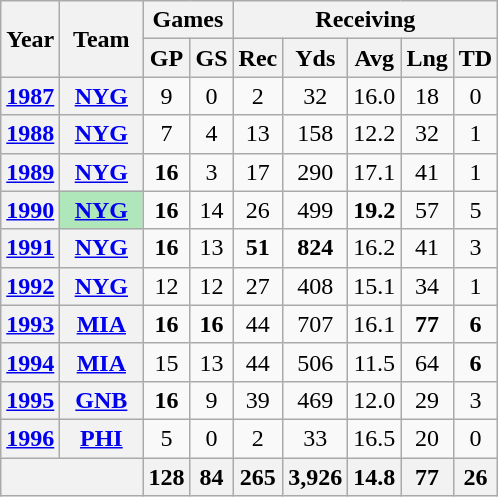<table class="wikitable" style="text-align:center">
<tr>
<th rowspan="2">Year</th>
<th rowspan="2">Team</th>
<th colspan="2">Games</th>
<th colspan="5">Receiving</th>
</tr>
<tr>
<th>GP</th>
<th>GS</th>
<th>Rec</th>
<th>Yds</th>
<th>Avg</th>
<th>Lng</th>
<th>TD</th>
</tr>
<tr>
<th><a href='#'>1987</a></th>
<th><a href='#'>NYG</a></th>
<td>9</td>
<td>0</td>
<td>2</td>
<td>32</td>
<td>16.0</td>
<td>18</td>
<td>0</td>
</tr>
<tr>
<th><a href='#'>1988</a></th>
<th><a href='#'>NYG</a></th>
<td>7</td>
<td>4</td>
<td>13</td>
<td>158</td>
<td>12.2</td>
<td>32</td>
<td>1</td>
</tr>
<tr>
<th><a href='#'>1989</a></th>
<th><a href='#'>NYG</a></th>
<td><strong>16</strong></td>
<td>3</td>
<td>17</td>
<td>290</td>
<td>17.1</td>
<td>41</td>
<td>1</td>
</tr>
<tr>
<th><a href='#'>1990</a></th>
<th style="background:#afe6ba; width:3em;"><a href='#'>NYG</a></th>
<td><strong>16</strong></td>
<td>14</td>
<td>26</td>
<td>499</td>
<td><strong>19.2</strong></td>
<td>57</td>
<td>5</td>
</tr>
<tr>
<th><a href='#'>1991</a></th>
<th><a href='#'>NYG</a></th>
<td><strong>16</strong></td>
<td>13</td>
<td><strong>51</strong></td>
<td><strong>824</strong></td>
<td>16.2</td>
<td>41</td>
<td>3</td>
</tr>
<tr>
<th><a href='#'>1992</a></th>
<th><a href='#'>NYG</a></th>
<td>12</td>
<td>12</td>
<td>27</td>
<td>408</td>
<td>15.1</td>
<td>34</td>
<td>1</td>
</tr>
<tr>
<th><a href='#'>1993</a></th>
<th><a href='#'>MIA</a></th>
<td><strong>16</strong></td>
<td><strong>16</strong></td>
<td>44</td>
<td>707</td>
<td>16.1</td>
<td><strong>77</strong></td>
<td><strong>6</strong></td>
</tr>
<tr>
<th><a href='#'>1994</a></th>
<th><a href='#'>MIA</a></th>
<td>15</td>
<td>13</td>
<td>44</td>
<td>506</td>
<td>11.5</td>
<td>64</td>
<td><strong>6</strong></td>
</tr>
<tr>
<th><a href='#'>1995</a></th>
<th><a href='#'>GNB</a></th>
<td><strong>16</strong></td>
<td>9</td>
<td>39</td>
<td>469</td>
<td>12.0</td>
<td>29</td>
<td>3</td>
</tr>
<tr>
<th><a href='#'>1996</a></th>
<th><a href='#'>PHI</a></th>
<td>5</td>
<td>0</td>
<td>2</td>
<td>33</td>
<td>16.5</td>
<td>20</td>
<td>0</td>
</tr>
<tr>
<th colspan="2"></th>
<th>128</th>
<th>84</th>
<th>265</th>
<th>3,926</th>
<th>14.8</th>
<th>77</th>
<th>26</th>
</tr>
</table>
